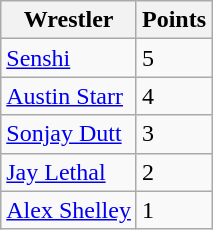<table class="wikitable sortable">
<tr>
<th>Wrestler</th>
<th>Points</th>
</tr>
<tr>
<td><a href='#'>Senshi</a></td>
<td>5</td>
</tr>
<tr>
<td><a href='#'>Austin Starr</a></td>
<td>4</td>
</tr>
<tr>
<td><a href='#'>Sonjay Dutt</a></td>
<td>3</td>
</tr>
<tr>
<td><a href='#'>Jay Lethal</a></td>
<td>2</td>
</tr>
<tr>
<td><a href='#'>Alex Shelley</a></td>
<td>1</td>
</tr>
</table>
